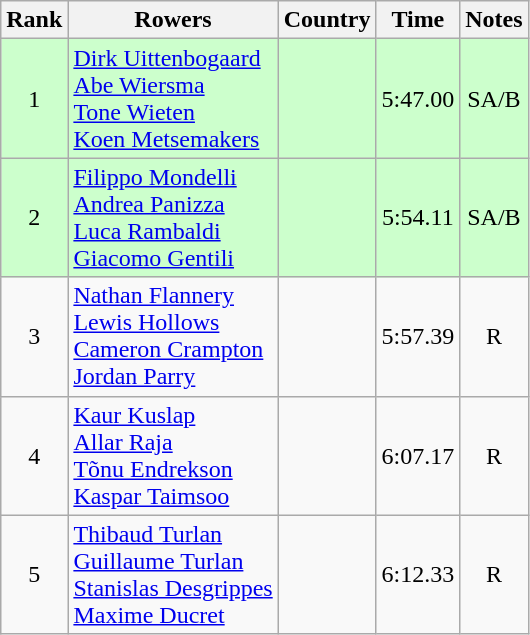<table class="wikitable" style="text-align:center">
<tr>
<th>Rank</th>
<th>Rowers</th>
<th>Country</th>
<th>Time</th>
<th>Notes</th>
</tr>
<tr bgcolor=ccffcc>
<td>1</td>
<td align="left"><a href='#'>Dirk Uittenbogaard</a><br><a href='#'>Abe Wiersma</a><br><a href='#'>Tone Wieten</a><br><a href='#'>Koen Metsemakers</a></td>
<td align="left"></td>
<td>5:47.00</td>
<td>SA/B</td>
</tr>
<tr bgcolor=ccffcc>
<td>2</td>
<td align="left"><a href='#'>Filippo Mondelli</a><br><a href='#'>Andrea Panizza</a><br><a href='#'>Luca Rambaldi</a><br><a href='#'>Giacomo Gentili</a></td>
<td align="left"></td>
<td>5:54.11</td>
<td>SA/B</td>
</tr>
<tr>
<td>3</td>
<td align="left"><a href='#'>Nathan Flannery</a><br><a href='#'>Lewis Hollows</a><br><a href='#'>Cameron Crampton</a><br><a href='#'>Jordan Parry</a></td>
<td align="left"></td>
<td>5:57.39</td>
<td>R</td>
</tr>
<tr>
<td>4</td>
<td align="left"><a href='#'>Kaur Kuslap</a><br><a href='#'>Allar Raja</a><br><a href='#'>Tõnu Endrekson</a><br><a href='#'>Kaspar Taimsoo</a></td>
<td align="left"></td>
<td>6:07.17</td>
<td>R</td>
</tr>
<tr>
<td>5</td>
<td align="left"><a href='#'>Thibaud Turlan</a><br><a href='#'>Guillaume Turlan</a><br><a href='#'>Stanislas Desgrippes</a><br><a href='#'>Maxime Ducret</a></td>
<td align="left"></td>
<td>6:12.33</td>
<td>R</td>
</tr>
</table>
